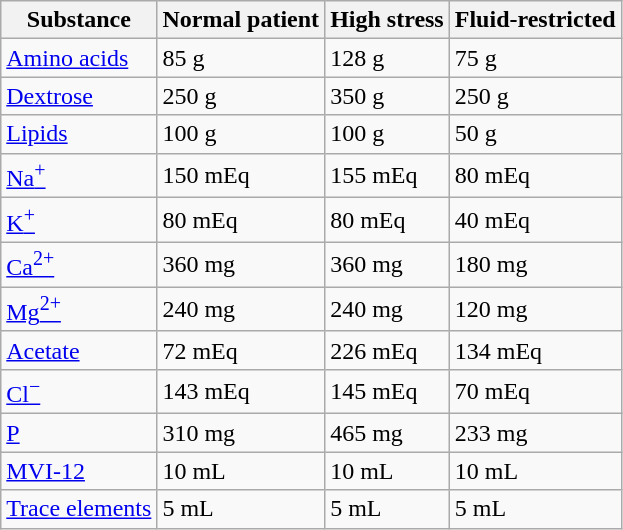<table class="wikitable">
<tr>
<th>Substance</th>
<th>Normal patient</th>
<th>High stress</th>
<th>Fluid-restricted</th>
</tr>
<tr>
<td><a href='#'>Amino acids</a></td>
<td>85 g</td>
<td>128 g</td>
<td>75 g</td>
</tr>
<tr>
<td><a href='#'>Dextrose</a></td>
<td>250 g</td>
<td>350 g</td>
<td>250 g</td>
</tr>
<tr>
<td><a href='#'>Lipids</a></td>
<td>100 g</td>
<td>100 g</td>
<td>50 g</td>
</tr>
<tr>
<td><a href='#'>Na<sup>+</sup></a></td>
<td>150 mEq</td>
<td>155 mEq</td>
<td>80 mEq</td>
</tr>
<tr>
<td><a href='#'>K<sup>+</sup></a></td>
<td>80 mEq</td>
<td>80 mEq</td>
<td>40 mEq</td>
</tr>
<tr>
<td><a href='#'>Ca<sup>2+</sup></a></td>
<td>360 mg</td>
<td>360 mg</td>
<td>180 mg</td>
</tr>
<tr>
<td><a href='#'>Mg<sup>2+</sup></a></td>
<td>240 mg</td>
<td>240 mg</td>
<td>120 mg</td>
</tr>
<tr>
<td><a href='#'>Acetate</a></td>
<td>72 mEq</td>
<td>226 mEq</td>
<td>134 mEq</td>
</tr>
<tr>
<td><a href='#'>Cl<sup>−</sup></a></td>
<td>143 mEq</td>
<td>145 mEq</td>
<td>70 mEq</td>
</tr>
<tr>
<td><a href='#'>P</a></td>
<td>310 mg</td>
<td>465 mg</td>
<td>233 mg</td>
</tr>
<tr>
<td><a href='#'>MVI-12</a></td>
<td>10 mL</td>
<td>10 mL</td>
<td>10 mL</td>
</tr>
<tr>
<td><a href='#'>Trace elements</a></td>
<td>5 mL</td>
<td>5 mL</td>
<td>5 mL</td>
</tr>
</table>
